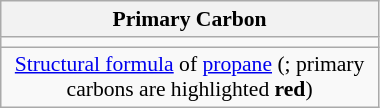<table class="wikitable floatright" style="text-align: center; font-size: 90%; margin-bottom: 10px;" width="20%">
<tr>
<th>Primary Carbon</th>
</tr>
<tr>
<td></td>
</tr>
<tr>
<td><a href='#'>Structural formula</a> of <a href='#'>propane</a> (; primary carbons are highlighted <span><strong>red</strong></span>)</td>
</tr>
</table>
